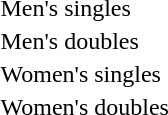<table>
<tr>
<td>Men's singles<br></td>
<td></td>
<td></td>
<td></td>
</tr>
<tr>
<td>Men's doubles<br></td>
<td></td>
<td></td>
<td></td>
</tr>
<tr>
<td>Women's singles<br></td>
<td></td>
<td></td>
<td></td>
</tr>
<tr>
<td>Women's doubles<br></td>
<td></td>
<td></td>
<td></td>
</tr>
</table>
